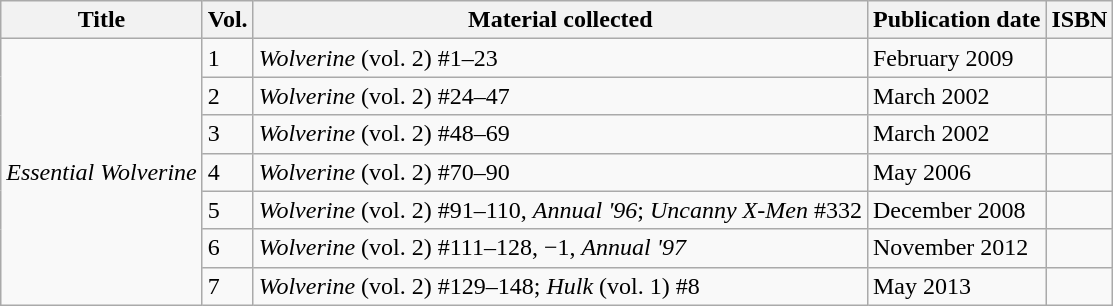<table class="wikitable">
<tr>
<th>Title</th>
<th>Vol.</th>
<th>Material collected</th>
<th>Publication date</th>
<th>ISBN</th>
</tr>
<tr>
<td rowspan="7"><em>Essential Wolverine</em></td>
<td>1</td>
<td><em>Wolverine</em> (vol. 2) #1–23</td>
<td>February 2009</td>
<td></td>
</tr>
<tr>
<td>2</td>
<td><em>Wolverine</em> (vol. 2) #24–47</td>
<td>March 2002</td>
<td></td>
</tr>
<tr>
<td>3</td>
<td><em>Wolverine</em> (vol. 2) #48–69</td>
<td>March 2002</td>
<td></td>
</tr>
<tr>
<td>4</td>
<td><em>Wolverine</em> (vol. 2) #70–90</td>
<td>May 2006</td>
<td></td>
</tr>
<tr>
<td>5</td>
<td><em>Wolverine</em> (vol. 2) #91–110, <em>Annual '96</em>; <em>Uncanny X-Men</em> #332</td>
<td>December 2008</td>
<td></td>
</tr>
<tr>
<td>6</td>
<td><em>Wolverine</em> (vol. 2) #111–128, −1, <em>Annual '97</em></td>
<td>November 2012</td>
<td></td>
</tr>
<tr>
<td>7</td>
<td><em>Wolverine</em> (vol. 2) #129–148; <em>Hulk</em> (vol. 1) #8</td>
<td>May 2013</td>
<td></td>
</tr>
</table>
